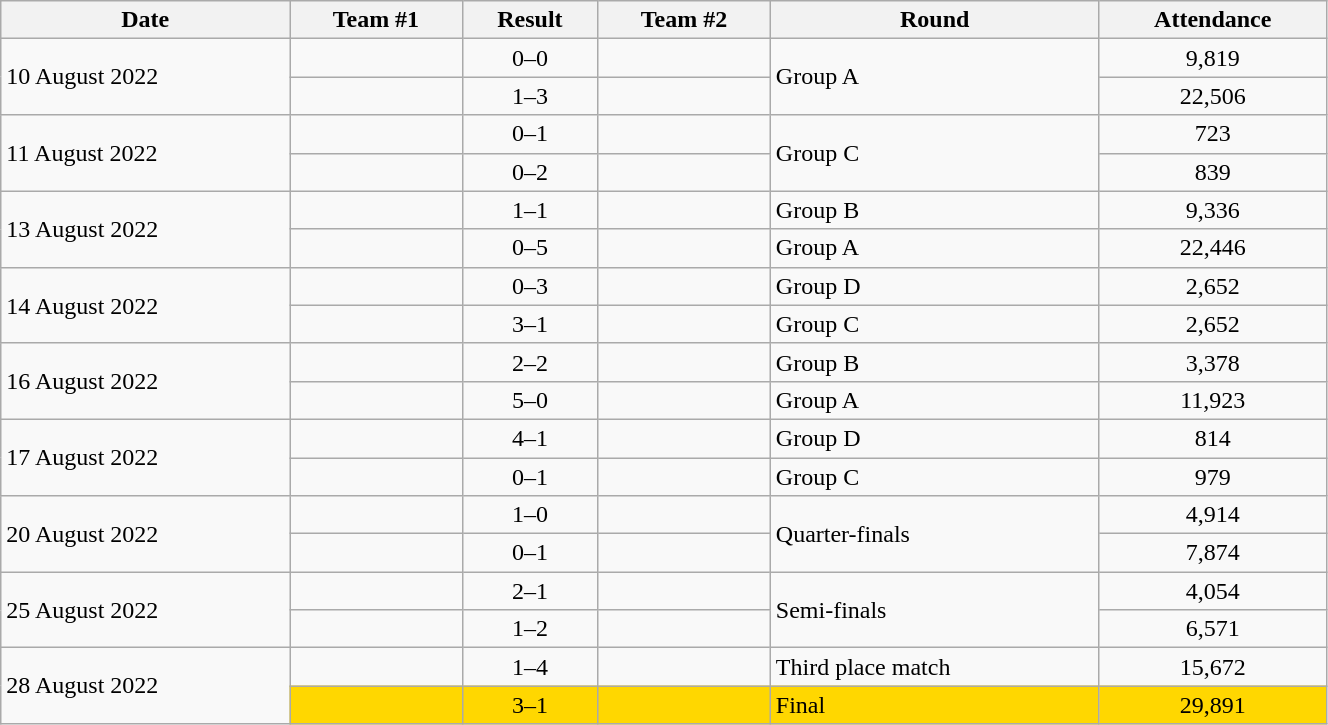<table class="wikitable"  style="text-align:left; width:70%;">
<tr>
<th>Date</th>
<th>Team #1</th>
<th>Result</th>
<th>Team #2</th>
<th>Round</th>
<th>Attendance</th>
</tr>
<tr>
<td rowspan=2>10 August 2022</td>
<td></td>
<td style="text-align:center;">0–0</td>
<td></td>
<td rowspan=2>Group A</td>
<td style="text-align:center;">9,819</td>
</tr>
<tr>
<td></td>
<td style="text-align:center;">1–3</td>
<td></td>
<td style="text-align:center;">22,506</td>
</tr>
<tr>
<td rowspan=2>11 August 2022</td>
<td></td>
<td style="text-align:center;">0–1</td>
<td></td>
<td rowspan=2>Group C</td>
<td style="text-align:center;">723</td>
</tr>
<tr>
<td></td>
<td style="text-align:center;">0–2</td>
<td></td>
<td style="text-align:center;">839</td>
</tr>
<tr>
<td rowspan=2>13 August 2022</td>
<td></td>
<td style="text-align:center;">1–1</td>
<td></td>
<td>Group B</td>
<td style="text-align:center;">9,336</td>
</tr>
<tr>
<td></td>
<td style="text-align:center;">0–5</td>
<td></td>
<td>Group A</td>
<td style="text-align:center;">22,446</td>
</tr>
<tr>
<td rowspan=2>14 August 2022</td>
<td></td>
<td style="text-align:center;">0–3</td>
<td></td>
<td>Group D</td>
<td style="text-align:center;">2,652</td>
</tr>
<tr>
<td></td>
<td style="text-align:center;">3–1</td>
<td></td>
<td>Group C</td>
<td style="text-align:center;">2,652</td>
</tr>
<tr>
<td rowspan=2>16 August 2022</td>
<td></td>
<td style="text-align:center;">2–2</td>
<td></td>
<td>Group B</td>
<td style="text-align:center;">3,378</td>
</tr>
<tr>
<td></td>
<td style="text-align:center;">5–0</td>
<td></td>
<td>Group A</td>
<td style="text-align:center;">11,923</td>
</tr>
<tr>
<td rowspan=2>17 August 2022</td>
<td></td>
<td style="text-align:center;">4–1</td>
<td></td>
<td>Group D</td>
<td style="text-align:center;">814</td>
</tr>
<tr>
<td></td>
<td style="text-align:center;">0–1</td>
<td></td>
<td>Group C</td>
<td style="text-align:center;">979</td>
</tr>
<tr>
<td rowspan=2>20 August 2022</td>
<td></td>
<td style="text-align:center;">1–0</td>
<td></td>
<td rowspan=2>Quarter-finals</td>
<td style="text-align:center;">4,914</td>
</tr>
<tr>
<td></td>
<td style="text-align:center;">0–1</td>
<td></td>
<td style="text-align:center;">7,874</td>
</tr>
<tr>
<td rowspan=2>25 August 2022</td>
<td></td>
<td style="text-align:center;">2–1</td>
<td></td>
<td rowspan=2>Semi-finals</td>
<td style="text-align:center;">4,054</td>
</tr>
<tr>
<td></td>
<td style="text-align:center;">1–2</td>
<td></td>
<td style="text-align:center;">6,571</td>
</tr>
<tr>
<td rowspan=2>28 August 2022</td>
<td></td>
<td style="text-align:center;">1–4</td>
<td></td>
<td>Third place match</td>
<td style="text-align:center;">15,672</td>
</tr>
<tr bgcolor=gold>
<td></td>
<td style="text-align:center;">3–1</td>
<td></td>
<td>Final</td>
<td style="text-align:center;">29,891</td>
</tr>
</table>
